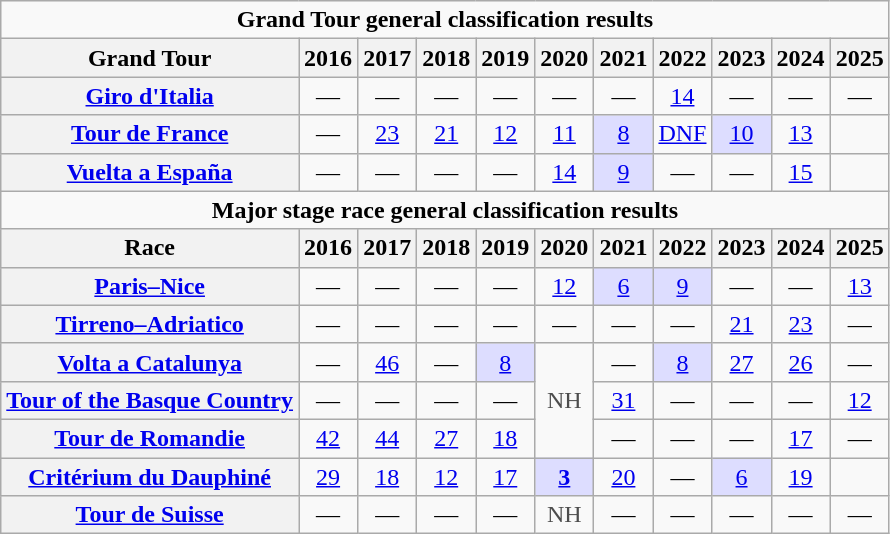<table class="wikitable plainrowheaders">
<tr>
<td colspan=11 align="center"><strong>Grand Tour general classification results</strong></td>
</tr>
<tr>
<th scope="col">Grand Tour</th>
<th scope="col">2016</th>
<th scope="col">2017</th>
<th scope="col">2018</th>
<th scope="col">2019</th>
<th scope="col">2020</th>
<th scope="col">2021</th>
<th scope="col">2022</th>
<th scope="col">2023</th>
<th scope="col">2024</th>
<th scope="col">2025</th>
</tr>
<tr style="text-align:center;">
<th scope="row"> <a href='#'>Giro d'Italia</a></th>
<td>—</td>
<td>—</td>
<td>—</td>
<td>—</td>
<td>—</td>
<td>—</td>
<td><a href='#'>14</a></td>
<td>—</td>
<td>—</td>
<td>—</td>
</tr>
<tr style="text-align:center;">
<th scope="row"> <a href='#'>Tour de France</a></th>
<td>—</td>
<td><a href='#'>23</a></td>
<td><a href='#'>21</a></td>
<td><a href='#'>12</a></td>
<td><a href='#'>11</a></td>
<td style="background:#ddf;"><a href='#'>8</a></td>
<td><a href='#'>DNF</a></td>
<td style="background:#ddf;"><a href='#'>10</a></td>
<td><a href='#'>13</a></td>
<td></td>
</tr>
<tr style="text-align:center;">
<th scope="row"> <a href='#'>Vuelta a España</a></th>
<td>—</td>
<td>—</td>
<td>—</td>
<td>—</td>
<td><a href='#'>14</a></td>
<td style="background:#ddf;"><a href='#'>9</a></td>
<td>—</td>
<td>—</td>
<td><a href='#'>15</a></td>
<td></td>
</tr>
<tr>
<td colspan=11 align="center"><strong>Major stage race general classification results</strong></td>
</tr>
<tr>
<th scope="col">Race</th>
<th scope="col">2016</th>
<th scope="col">2017</th>
<th scope="col">2018</th>
<th scope="col">2019</th>
<th scope="col">2020</th>
<th scope="col">2021</th>
<th scope="col">2022</th>
<th scope="col">2023</th>
<th scope="col">2024</th>
<th scope="col">2025</th>
</tr>
<tr style="text-align:center;">
<th scope="row"> <a href='#'>Paris–Nice</a></th>
<td>—</td>
<td>—</td>
<td>—</td>
<td>—</td>
<td><a href='#'>12</a></td>
<td style="background:#ddf;"><a href='#'>6</a></td>
<td style="background:#ddf;"><a href='#'>9</a></td>
<td>—</td>
<td>—</td>
<td><a href='#'>13</a></td>
</tr>
<tr style="text-align:center;">
<th scope="row"> <a href='#'>Tirreno–Adriatico</a></th>
<td>—</td>
<td>—</td>
<td>—</td>
<td>—</td>
<td>—</td>
<td>—</td>
<td>—</td>
<td><a href='#'>21</a></td>
<td><a href='#'>23</a></td>
<td>—</td>
</tr>
<tr style="text-align:center;">
<th scope="row"> <a href='#'>Volta a Catalunya</a></th>
<td>—</td>
<td><a href='#'>46</a></td>
<td>—</td>
<td style="background:#ddf;"><a href='#'>8</a></td>
<td style="color:#4d4d4d;" rowspan=3>NH</td>
<td>—</td>
<td style="background:#ddf;"><a href='#'>8</a></td>
<td><a href='#'>27</a></td>
<td><a href='#'>26</a></td>
<td>—</td>
</tr>
<tr style="text-align:center;">
<th scope="row"> <a href='#'>Tour of the Basque Country</a></th>
<td>—</td>
<td>—</td>
<td>—</td>
<td>—</td>
<td><a href='#'>31</a></td>
<td>—</td>
<td>—</td>
<td>—</td>
<td><a href='#'>12</a></td>
</tr>
<tr style="text-align:center;">
<th scope="row"> <a href='#'>Tour de Romandie</a></th>
<td><a href='#'>42</a></td>
<td><a href='#'>44</a></td>
<td><a href='#'>27</a></td>
<td><a href='#'>18</a></td>
<td>—</td>
<td>—</td>
<td>—</td>
<td><a href='#'>17</a></td>
<td>—</td>
</tr>
<tr style="text-align:center;">
<th scope="row"> <a href='#'>Critérium du Dauphiné</a></th>
<td><a href='#'>29</a></td>
<td><a href='#'>18</a></td>
<td><a href='#'>12</a></td>
<td><a href='#'>17</a></td>
<td style="background:#ddf;"><a href='#'><strong>3</strong></a></td>
<td><a href='#'>20</a></td>
<td>—</td>
<td style="background:#ddf;"><a href='#'>6</a></td>
<td><a href='#'>19</a></td>
<td></td>
</tr>
<tr style="text-align:center;">
<th scope="row"> <a href='#'>Tour de Suisse</a></th>
<td>—</td>
<td>—</td>
<td>—</td>
<td>—</td>
<td style="color:#4d4d4d;">NH</td>
<td>—</td>
<td>—</td>
<td>—</td>
<td>—</td>
<td>—</td>
</tr>
</table>
